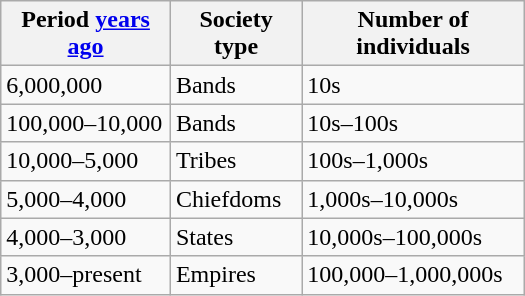<table class="wikitable" align="right" width="350px" style="margin-left: 1em; margin-bottom: 0.5em;">
<tr>
<th>Period <a href='#'>years ago</a></th>
<th>Society type</th>
<th>Number of individuals</th>
</tr>
<tr>
<td>6,000,000</td>
<td>Bands</td>
<td>10s</td>
</tr>
<tr>
<td>100,000–10,000</td>
<td>Bands</td>
<td>10s–100s</td>
</tr>
<tr>
<td>10,000–5,000</td>
<td>Tribes</td>
<td>100s–1,000s</td>
</tr>
<tr>
<td>5,000–4,000</td>
<td>Chiefdoms</td>
<td>1,000s–10,000s</td>
</tr>
<tr>
<td>4,000–3,000</td>
<td>States</td>
<td>10,000s–100,000s</td>
</tr>
<tr>
<td>3,000–present</td>
<td>Empires</td>
<td>100,000–1,000,000s</td>
</tr>
</table>
